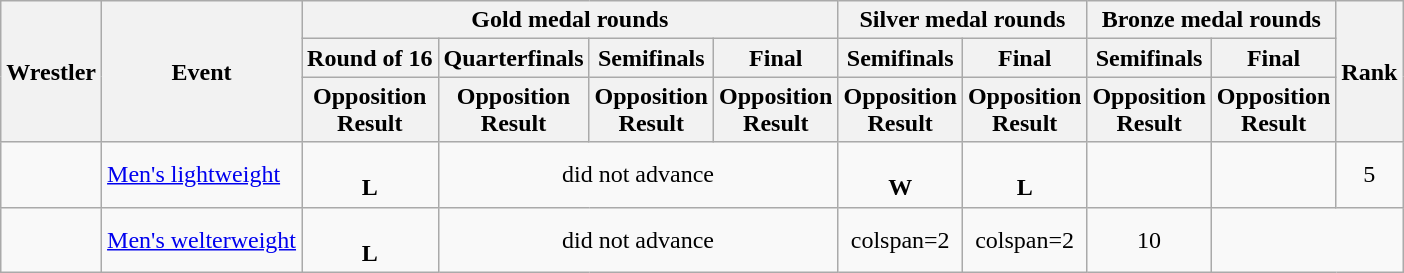<table class="wikitable sortable" style=text-align:center>
<tr>
<th rowspan=3>Wrestler</th>
<th rowspan=3>Event</th>
<th colspan=4>Gold medal rounds</th>
<th colspan=2>Silver medal rounds</th>
<th colspan=2>Bronze medal rounds</th>
<th rowspan=3>Rank</th>
</tr>
<tr>
<th>Round of 16</th>
<th>Quarterfinals</th>
<th>Semifinals</th>
<th>Final</th>
<th>Semifinals</th>
<th>Final</th>
<th>Semifinals</th>
<th>Final</th>
</tr>
<tr>
<th>Opposition<br>Result</th>
<th>Opposition<br>Result</th>
<th>Opposition<br>Result</th>
<th>Opposition<br>Result</th>
<th>Opposition<br>Result</th>
<th>Opposition<br>Result</th>
<th>Opposition<br>Result</th>
<th>Opposition<br>Result</th>
</tr>
<tr>
<td align=left></td>
<td align=left><a href='#'>Men's lightweight</a></td>
<td><br><strong>L</strong></td>
<td colspan=3>did not advance</td>
<td><br><strong>W</strong></td>
<td><br><strong>L</strong></td>
<td></td>
<td></td>
<td>5</td>
</tr>
<tr>
<td align=left></td>
<td align=left><a href='#'>Men's welterweight</a></td>
<td><br><strong>L</strong></td>
<td colspan=3>did not advance</td>
<td>colspan=2 </td>
<td>colspan=2 </td>
<td>10</td>
</tr>
</table>
